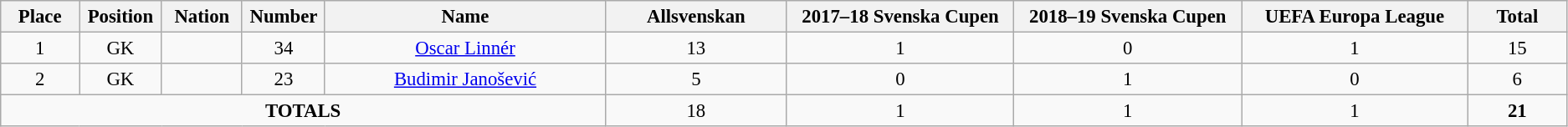<table class="wikitable" style="font-size: 95%; text-align: center;">
<tr>
<th width=60>Place</th>
<th width=60>Position</th>
<th width=60>Nation</th>
<th width=60>Number</th>
<th width=250>Name</th>
<th width=150>Allsvenskan</th>
<th width=200>2017–18 Svenska Cupen</th>
<th width=200>2018–19 Svenska Cupen</th>
<th width=200>UEFA Europa League</th>
<th width=80><strong>Total</strong></th>
</tr>
<tr>
<td>1</td>
<td>GK</td>
<td></td>
<td>34</td>
<td><a href='#'>Oscar Linnér</a></td>
<td>13</td>
<td>1</td>
<td>0</td>
<td>1</td>
<td>15</td>
</tr>
<tr>
<td>2</td>
<td>GK</td>
<td></td>
<td>23</td>
<td><a href='#'>Budimir Janošević</a></td>
<td>5</td>
<td>0</td>
<td>1</td>
<td>0</td>
<td>6</td>
</tr>
<tr>
<td colspan="5"><strong>TOTALS</strong></td>
<td>18</td>
<td>1</td>
<td>1</td>
<td>1</td>
<td><strong>21</strong></td>
</tr>
</table>
